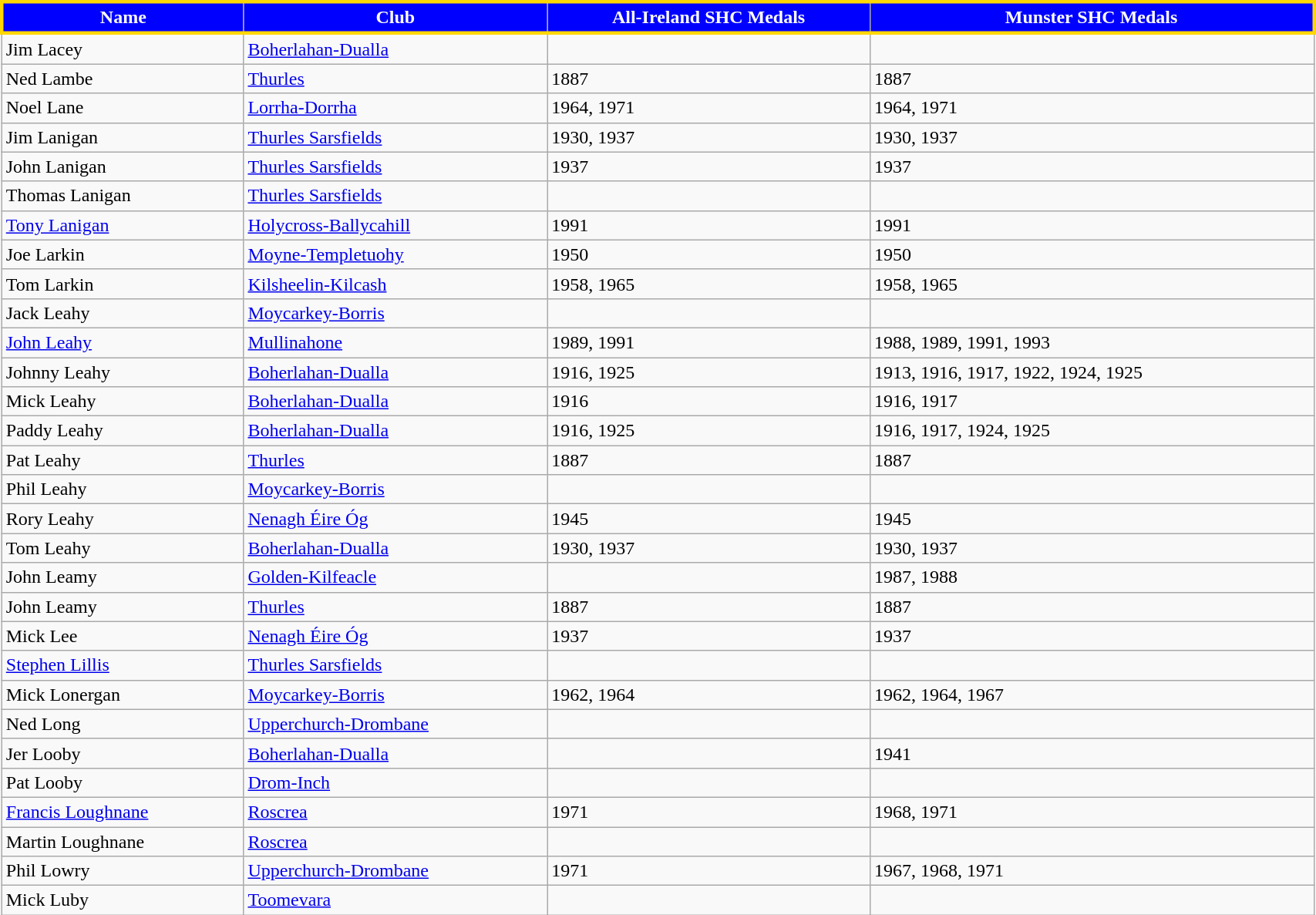<table class="wikitable" width="90%">
<tr style="text-align:center;background:blue;color:white;border:3px solid gold;">
<td><strong>Name</strong></td>
<td><strong>Club</strong></td>
<td><strong>All-Ireland SHC Medals</strong></td>
<td><strong>Munster SHC Medals</strong></td>
</tr>
<tr>
<td>Jim Lacey</td>
<td><a href='#'>Boherlahan-Dualla</a></td>
<td></td>
<td></td>
</tr>
<tr>
<td>Ned Lambe</td>
<td><a href='#'>Thurles</a></td>
<td>1887</td>
<td>1887</td>
</tr>
<tr>
<td>Noel Lane</td>
<td><a href='#'>Lorrha-Dorrha</a></td>
<td>1964, 1971</td>
<td>1964, 1971</td>
</tr>
<tr>
<td>Jim Lanigan</td>
<td><a href='#'>Thurles Sarsfields</a></td>
<td>1930, 1937</td>
<td>1930, 1937</td>
</tr>
<tr>
<td>John Lanigan</td>
<td><a href='#'>Thurles Sarsfields</a></td>
<td>1937</td>
<td>1937</td>
</tr>
<tr>
<td>Thomas Lanigan</td>
<td><a href='#'>Thurles Sarsfields</a></td>
<td></td>
<td></td>
</tr>
<tr>
<td><a href='#'>Tony Lanigan</a></td>
<td><a href='#'>Holycross-Ballycahill</a></td>
<td>1991</td>
<td>1991</td>
</tr>
<tr>
<td>Joe Larkin</td>
<td><a href='#'>Moyne-Templetuohy</a></td>
<td>1950</td>
<td>1950</td>
</tr>
<tr>
<td>Tom Larkin</td>
<td><a href='#'>Kilsheelin-Kilcash</a></td>
<td>1958, 1965</td>
<td>1958, 1965</td>
</tr>
<tr>
<td>Jack Leahy</td>
<td><a href='#'>Moycarkey-Borris</a></td>
<td></td>
<td></td>
</tr>
<tr>
<td><a href='#'>John Leahy</a></td>
<td><a href='#'>Mullinahone</a></td>
<td>1989, 1991</td>
<td>1988, 1989, 1991, 1993</td>
</tr>
<tr>
<td>Johnny Leahy</td>
<td><a href='#'>Boherlahan-Dualla</a></td>
<td>1916, 1925</td>
<td>1913, 1916, 1917, 1922, 1924, 1925</td>
</tr>
<tr>
<td>Mick Leahy</td>
<td><a href='#'>Boherlahan-Dualla</a></td>
<td>1916</td>
<td>1916, 1917</td>
</tr>
<tr>
<td>Paddy Leahy</td>
<td><a href='#'>Boherlahan-Dualla</a></td>
<td>1916, 1925</td>
<td>1916, 1917, 1924, 1925</td>
</tr>
<tr>
<td>Pat Leahy</td>
<td><a href='#'>Thurles</a></td>
<td>1887</td>
<td>1887</td>
</tr>
<tr>
<td>Phil Leahy</td>
<td><a href='#'>Moycarkey-Borris</a></td>
<td></td>
<td></td>
</tr>
<tr>
<td>Rory Leahy</td>
<td><a href='#'>Nenagh Éire Óg</a></td>
<td>1945</td>
<td>1945</td>
</tr>
<tr>
<td>Tom Leahy</td>
<td><a href='#'>Boherlahan-Dualla</a></td>
<td>1930, 1937</td>
<td>1930, 1937</td>
</tr>
<tr>
<td>John Leamy</td>
<td><a href='#'>Golden-Kilfeacle</a></td>
<td></td>
<td>1987, 1988</td>
</tr>
<tr>
<td>John Leamy</td>
<td><a href='#'>Thurles</a></td>
<td>1887</td>
<td>1887</td>
</tr>
<tr>
<td>Mick Lee</td>
<td><a href='#'>Nenagh Éire Óg</a></td>
<td>1937</td>
<td>1937</td>
</tr>
<tr>
<td><a href='#'>Stephen Lillis</a></td>
<td><a href='#'>Thurles Sarsfields</a></td>
<td></td>
<td></td>
</tr>
<tr>
<td>Mick Lonergan</td>
<td><a href='#'>Moycarkey-Borris</a></td>
<td>1962, 1964</td>
<td>1962, 1964, 1967</td>
</tr>
<tr>
<td>Ned Long</td>
<td><a href='#'>Upperchurch-Drombane</a></td>
<td></td>
<td></td>
</tr>
<tr>
<td>Jer Looby</td>
<td><a href='#'>Boherlahan-Dualla</a></td>
<td></td>
<td>1941</td>
</tr>
<tr>
<td>Pat Looby</td>
<td><a href='#'>Drom-Inch</a></td>
<td></td>
</tr>
<tr>
<td><a href='#'>Francis Loughnane</a></td>
<td><a href='#'>Roscrea</a></td>
<td>1971</td>
<td>1968, 1971</td>
</tr>
<tr>
<td>Martin Loughnane</td>
<td><a href='#'>Roscrea</a></td>
<td></td>
<td></td>
</tr>
<tr>
<td>Phil Lowry</td>
<td><a href='#'>Upperchurch-Drombane</a></td>
<td>1971</td>
<td>1967, 1968, 1971</td>
</tr>
<tr>
<td>Mick Luby</td>
<td><a href='#'>Toomevara</a></td>
<td></td>
<td></td>
</tr>
</table>
